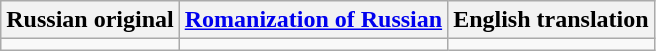<table class="wikitable">
<tr>
<th>Russian original</th>
<th><a href='#'>Romanization of Russian</a></th>
<th>English translation</th>
</tr>
<tr style="valign:top;white-space:nowrap;">
<td></td>
<td></td>
<td></td>
</tr>
</table>
